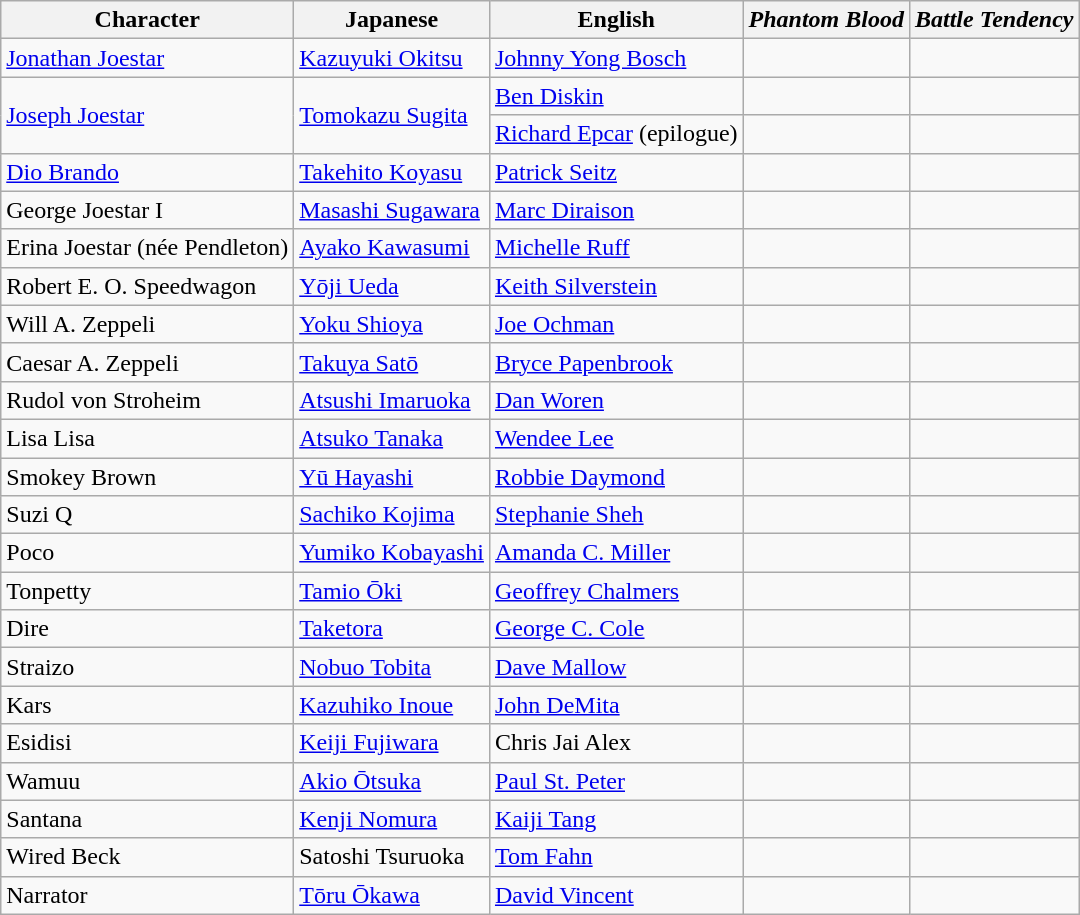<table class="wikitable">
<tr>
<th>Character</th>
<th>Japanese</th>
<th>English</th>
<th><em>Phantom Blood</em></th>
<th><em>Battle Tendency</em></th>
</tr>
<tr>
<td><a href='#'>Jonathan Joestar</a></td>
<td><a href='#'>Kazuyuki Okitsu</a></td>
<td><a href='#'>Johnny Yong Bosch</a></td>
<td></td>
<td></td>
</tr>
<tr>
<td rowspan=2><a href='#'>Joseph Joestar</a></td>
<td rowspan=2><a href='#'>Tomokazu Sugita</a></td>
<td><a href='#'>Ben Diskin</a></td>
<td></td>
<td></td>
</tr>
<tr>
<td><a href='#'>Richard Epcar</a> (epilogue)</td>
<td></td>
<td></td>
</tr>
<tr>
<td><a href='#'>Dio Brando</a></td>
<td><a href='#'>Takehito Koyasu</a></td>
<td><a href='#'>Patrick Seitz</a></td>
<td></td>
<td></td>
</tr>
<tr>
<td>George Joestar I</td>
<td><a href='#'>Masashi Sugawara</a></td>
<td><a href='#'>Marc Diraison</a></td>
<td></td>
<td></td>
</tr>
<tr>
<td>Erina Joestar (née Pendleton)</td>
<td><a href='#'>Ayako Kawasumi</a></td>
<td><a href='#'>Michelle Ruff</a></td>
<td></td>
<td></td>
</tr>
<tr>
<td>Robert E. O. Speedwagon</td>
<td><a href='#'>Yōji Ueda</a></td>
<td><a href='#'>Keith Silverstein</a></td>
<td></td>
<td></td>
</tr>
<tr>
<td>Will A. Zeppeli</td>
<td><a href='#'>Yoku Shioya</a></td>
<td><a href='#'>Joe Ochman</a></td>
<td></td>
<td></td>
</tr>
<tr>
<td>Caesar A. Zeppeli</td>
<td><a href='#'>Takuya Satō</a></td>
<td><a href='#'>Bryce Papenbrook</a></td>
<td></td>
<td></td>
</tr>
<tr>
<td>Rudol von Stroheim</td>
<td><a href='#'>Atsushi Imaruoka</a></td>
<td><a href='#'>Dan Woren</a></td>
<td></td>
<td></td>
</tr>
<tr>
<td>Lisa Lisa</td>
<td><a href='#'>Atsuko Tanaka</a></td>
<td><a href='#'>Wendee Lee</a></td>
<td> </td>
<td></td>
</tr>
<tr>
<td>Smokey Brown</td>
<td><a href='#'>Yū Hayashi</a></td>
<td><a href='#'>Robbie Daymond</a></td>
<td></td>
<td></td>
</tr>
<tr>
<td>Suzi Q</td>
<td><a href='#'>Sachiko Kojima</a></td>
<td><a href='#'>Stephanie Sheh</a></td>
<td></td>
<td></td>
</tr>
<tr>
<td>Poco</td>
<td><a href='#'>Yumiko Kobayashi</a></td>
<td><a href='#'>Amanda C. Miller</a></td>
<td></td>
<td></td>
</tr>
<tr>
<td>Tonpetty</td>
<td><a href='#'>Tamio Ōki</a></td>
<td><a href='#'>Geoffrey Chalmers</a></td>
<td></td>
<td></td>
</tr>
<tr>
<td>Dire</td>
<td><a href='#'>Taketora</a></td>
<td><a href='#'>George C. Cole</a></td>
<td></td>
<td></td>
</tr>
<tr>
<td>Straizo</td>
<td><a href='#'>Nobuo Tobita</a></td>
<td><a href='#'>Dave Mallow</a></td>
<td></td>
<td></td>
</tr>
<tr>
<td>Kars</td>
<td><a href='#'>Kazuhiko Inoue</a></td>
<td><a href='#'>John DeMita</a></td>
<td></td>
<td></td>
</tr>
<tr>
<td>Esidisi</td>
<td><a href='#'>Keiji Fujiwara</a></td>
<td>Chris Jai Alex</td>
<td></td>
<td></td>
</tr>
<tr>
<td>Wamuu</td>
<td><a href='#'>Akio Ōtsuka</a></td>
<td><a href='#'>Paul St. Peter</a></td>
<td></td>
<td></td>
</tr>
<tr>
<td>Santana</td>
<td><a href='#'>Kenji Nomura</a></td>
<td><a href='#'>Kaiji Tang</a></td>
<td></td>
<td></td>
</tr>
<tr>
<td>Wired Beck</td>
<td>Satoshi Tsuruoka</td>
<td><a href='#'>Tom Fahn</a></td>
<td></td>
<td></td>
</tr>
<tr>
<td>Narrator</td>
<td><a href='#'>Tōru Ōkawa</a></td>
<td><a href='#'>David Vincent</a></td>
<td></td>
<td></td>
</tr>
</table>
